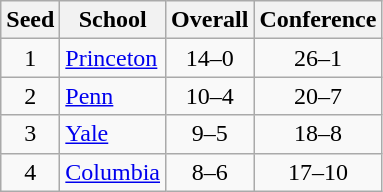<table class="wikitable" style="text-align:center">
<tr>
<th>Seed</th>
<th>School</th>
<th>Overall</th>
<th>Conference</th>
</tr>
<tr>
<td>1</td>
<td align=left><a href='#'>Princeton</a></td>
<td>14–0</td>
<td>26–1</td>
</tr>
<tr>
<td>2</td>
<td align=left><a href='#'>Penn</a></td>
<td>10–4</td>
<td>20–7</td>
</tr>
<tr>
<td>3</td>
<td align=left><a href='#'>Yale</a></td>
<td>9–5</td>
<td>18–8</td>
</tr>
<tr>
<td>4</td>
<td align=left><a href='#'>Columbia</a></td>
<td>8–6</td>
<td>17–10</td>
</tr>
</table>
